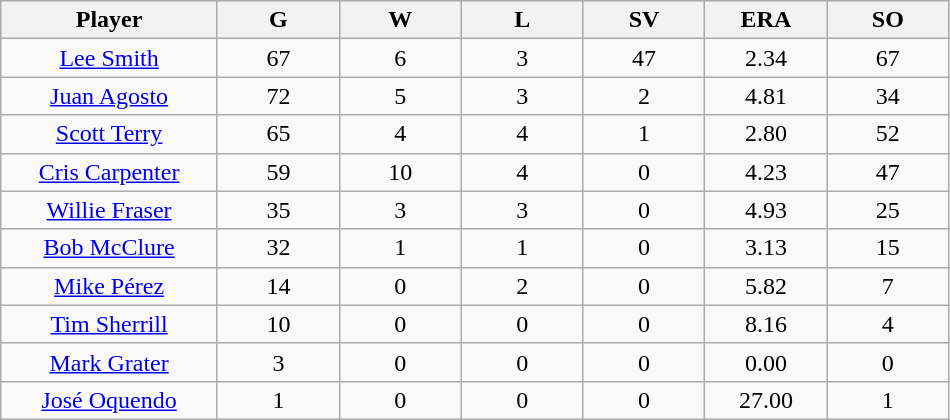<table class="wikitable sortable">
<tr>
<th bgcolor="#DDDDFF" width="16%">Player</th>
<th bgcolor="#DDDDFF" width="9%">G</th>
<th bgcolor="#DDDDFF" width="9%">W</th>
<th bgcolor="#DDDDFF" width="9%">L</th>
<th bgcolor="#DDDDFF" width="9%">SV</th>
<th bgcolor="#DDDDFF" width="9%">ERA</th>
<th bgcolor="#DDDDFF" width="9%">SO</th>
</tr>
<tr align=center>
<td><a href='#'>Lee Smith</a></td>
<td>67</td>
<td>6</td>
<td>3</td>
<td>47</td>
<td>2.34</td>
<td>67</td>
</tr>
<tr align=center>
<td><a href='#'>Juan Agosto</a></td>
<td>72</td>
<td>5</td>
<td>3</td>
<td>2</td>
<td>4.81</td>
<td>34</td>
</tr>
<tr align=center>
<td><a href='#'>Scott Terry</a></td>
<td>65</td>
<td>4</td>
<td>4</td>
<td>1</td>
<td>2.80</td>
<td>52</td>
</tr>
<tr align=center>
<td><a href='#'>Cris Carpenter</a></td>
<td>59</td>
<td>10</td>
<td>4</td>
<td>0</td>
<td>4.23</td>
<td>47</td>
</tr>
<tr align=center>
<td><a href='#'>Willie Fraser</a></td>
<td>35</td>
<td>3</td>
<td>3</td>
<td>0</td>
<td>4.93</td>
<td>25</td>
</tr>
<tr align=center>
<td><a href='#'>Bob McClure</a></td>
<td>32</td>
<td>1</td>
<td>1</td>
<td>0</td>
<td>3.13</td>
<td>15</td>
</tr>
<tr align=center>
<td><a href='#'>Mike Pérez</a></td>
<td>14</td>
<td>0</td>
<td>2</td>
<td>0</td>
<td>5.82</td>
<td>7</td>
</tr>
<tr align=center>
<td><a href='#'>Tim Sherrill</a></td>
<td>10</td>
<td>0</td>
<td>0</td>
<td>0</td>
<td>8.16</td>
<td>4</td>
</tr>
<tr align=center>
<td><a href='#'>Mark Grater</a></td>
<td>3</td>
<td>0</td>
<td>0</td>
<td>0</td>
<td>0.00</td>
<td>0</td>
</tr>
<tr align=center>
<td><a href='#'>José Oquendo</a></td>
<td>1</td>
<td>0</td>
<td>0</td>
<td>0</td>
<td>27.00</td>
<td>1</td>
</tr>
</table>
